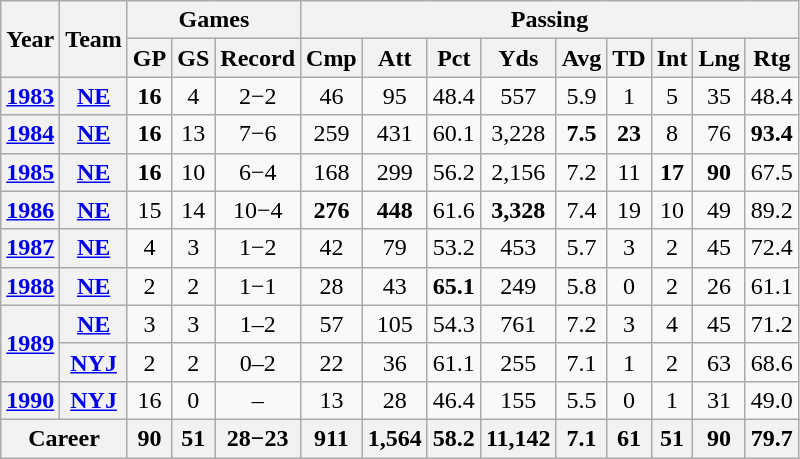<table class="wikitable" style="text-align:center">
<tr>
<th rowspan="2">Year</th>
<th rowspan="2">Team</th>
<th colspan="3">Games</th>
<th colspan="9">Passing</th>
</tr>
<tr>
<th>GP</th>
<th>GS</th>
<th>Record</th>
<th>Cmp</th>
<th>Att</th>
<th>Pct</th>
<th>Yds</th>
<th>Avg</th>
<th>TD</th>
<th>Int</th>
<th>Lng</th>
<th>Rtg</th>
</tr>
<tr>
<th><a href='#'>1983</a></th>
<th><a href='#'>NE</a></th>
<td><strong>16</strong></td>
<td>4</td>
<td>2−2</td>
<td>46</td>
<td>95</td>
<td>48.4</td>
<td>557</td>
<td>5.9</td>
<td>1</td>
<td>5</td>
<td>35</td>
<td>48.4</td>
</tr>
<tr>
<th><a href='#'>1984</a></th>
<th><a href='#'>NE</a></th>
<td><strong>16</strong></td>
<td>13</td>
<td>7−6</td>
<td>259</td>
<td>431</td>
<td>60.1</td>
<td>3,228</td>
<td><strong>7.5</strong></td>
<td><strong>23</strong></td>
<td>8</td>
<td>76</td>
<td><strong>93.4</strong></td>
</tr>
<tr>
<th><a href='#'>1985</a></th>
<th><a href='#'>NE</a></th>
<td><strong>16</strong></td>
<td>10</td>
<td>6−4</td>
<td>168</td>
<td>299</td>
<td>56.2</td>
<td>2,156</td>
<td>7.2</td>
<td>11</td>
<td><strong>17</strong></td>
<td><strong>90</strong></td>
<td>67.5</td>
</tr>
<tr>
<th><a href='#'>1986</a></th>
<th><a href='#'>NE</a></th>
<td>15</td>
<td>14</td>
<td>10−4</td>
<td><strong>276</strong></td>
<td><strong>448</strong></td>
<td>61.6</td>
<td><strong>3,328</strong></td>
<td>7.4</td>
<td>19</td>
<td>10</td>
<td>49</td>
<td>89.2</td>
</tr>
<tr>
<th><a href='#'>1987</a></th>
<th><a href='#'>NE</a></th>
<td>4</td>
<td>3</td>
<td>1−2</td>
<td>42</td>
<td>79</td>
<td>53.2</td>
<td>453</td>
<td>5.7</td>
<td>3</td>
<td>2</td>
<td>45</td>
<td>72.4</td>
</tr>
<tr>
<th><a href='#'>1988</a></th>
<th><a href='#'>NE</a></th>
<td>2</td>
<td>2</td>
<td>1−1</td>
<td>28</td>
<td>43</td>
<td><strong>65.1</strong></td>
<td>249</td>
<td>5.8</td>
<td>0</td>
<td>2</td>
<td>26</td>
<td>61.1</td>
</tr>
<tr>
<th rowspan="2"><a href='#'>1989</a></th>
<th><a href='#'>NE</a></th>
<td>3</td>
<td>3</td>
<td>1–2</td>
<td>57</td>
<td>105</td>
<td>54.3</td>
<td>761</td>
<td>7.2</td>
<td>3</td>
<td>4</td>
<td>45</td>
<td>71.2</td>
</tr>
<tr>
<th><a href='#'>NYJ</a></th>
<td>2</td>
<td>2</td>
<td>0–2</td>
<td>22</td>
<td>36</td>
<td>61.1</td>
<td>255</td>
<td>7.1</td>
<td>1</td>
<td>2</td>
<td>63</td>
<td>68.6</td>
</tr>
<tr>
<th><a href='#'>1990</a></th>
<th><a href='#'>NYJ</a></th>
<td>16</td>
<td>0</td>
<td>–</td>
<td>13</td>
<td>28</td>
<td>46.4</td>
<td>155</td>
<td>5.5</td>
<td>0</td>
<td>1</td>
<td>31</td>
<td>49.0</td>
</tr>
<tr>
<th colspan="2">Career</th>
<th>90</th>
<th>51</th>
<th>28−23</th>
<th>911</th>
<th>1,564</th>
<th>58.2</th>
<th>11,142</th>
<th>7.1</th>
<th>61</th>
<th>51</th>
<th>90</th>
<th>79.7</th>
</tr>
</table>
